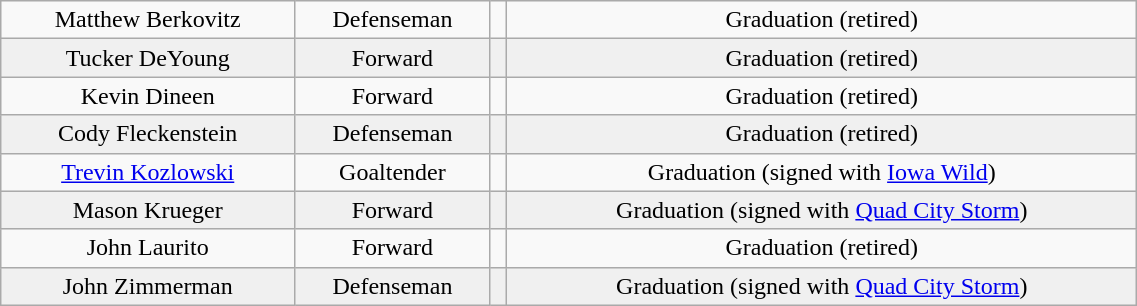<table class="wikitable" width="60%">
<tr align="center" bgcolor="">
<td>Matthew Berkovitz</td>
<td>Defenseman</td>
<td></td>
<td>Graduation (retired)</td>
</tr>
<tr align="center" bgcolor="f0f0f0">
<td>Tucker DeYoung</td>
<td>Forward</td>
<td></td>
<td>Graduation (retired)</td>
</tr>
<tr align="center" bgcolor="">
<td>Kevin Dineen</td>
<td>Forward</td>
<td></td>
<td>Graduation (retired)</td>
</tr>
<tr align="center" bgcolor="f0f0f0">
<td>Cody Fleckenstein</td>
<td>Defenseman</td>
<td></td>
<td>Graduation (retired)</td>
</tr>
<tr align="center" bgcolor="">
<td><a href='#'>Trevin Kozlowski</a></td>
<td>Goaltender</td>
<td></td>
<td>Graduation (signed with <a href='#'>Iowa Wild</a>)</td>
</tr>
<tr align="center" bgcolor="f0f0f0">
<td>Mason Krueger</td>
<td>Forward</td>
<td></td>
<td>Graduation (signed with <a href='#'>Quad City Storm</a>)</td>
</tr>
<tr align="center" bgcolor="">
<td>John Laurito</td>
<td>Forward</td>
<td></td>
<td>Graduation (retired)</td>
</tr>
<tr align="center" bgcolor="f0f0f0">
<td>John Zimmerman</td>
<td>Defenseman</td>
<td></td>
<td>Graduation (signed with <a href='#'>Quad City Storm</a>)</td>
</tr>
</table>
